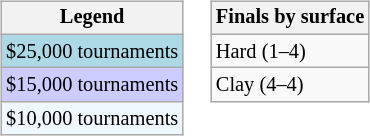<table>
<tr valign=top>
<td><br><table class="wikitable" style=font-size:85%>
<tr>
<th>Legend</th>
</tr>
<tr style="background:lightblue;">
<td>$25,000 tournaments</td>
</tr>
<tr style="background:#ccccff;">
<td>$15,000 tournaments</td>
</tr>
<tr style="background:#f0f8ff;">
<td>$10,000 tournaments</td>
</tr>
</table>
</td>
<td><br><table class="wikitable" style=font-size:85%>
<tr>
<th>Finals by surface</th>
</tr>
<tr>
<td>Hard (1–4)</td>
</tr>
<tr>
<td>Clay (4–4)</td>
</tr>
</table>
</td>
</tr>
</table>
